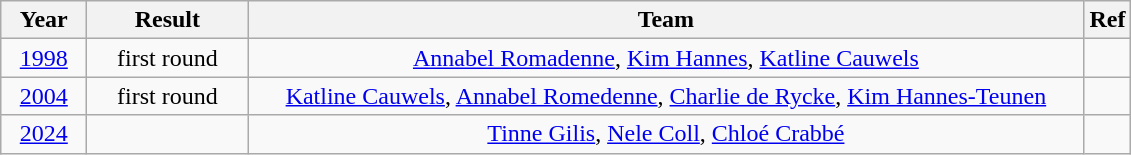<table class="wikitable" style="text-align:center">
<tr>
<th width=50>Year</th>
<th width=100>Result</th>
<th width=550>Team</th>
<th width=20>Ref</th>
</tr>
<tr>
<td><a href='#'>1998</a></td>
<td>first round</td>
<td><a href='#'>Annabel Romadenne</a>, <a href='#'>Kim Hannes</a>, <a href='#'>Katline Cauwels</a></td>
<td></td>
</tr>
<tr>
<td><a href='#'>2004</a></td>
<td>first round</td>
<td><a href='#'>Katline Cauwels</a>, <a href='#'>Annabel Romedenne</a>, <a href='#'>Charlie de Rycke</a>, <a href='#'>Kim Hannes-Teunen</a></td>
<td></td>
</tr>
<tr>
<td><a href='#'>2024</a></td>
<td></td>
<td><a href='#'>Tinne Gilis</a>, <a href='#'>Nele Coll</a>, <a href='#'>Chloé Crabbé</a></td>
<td></td>
</tr>
</table>
